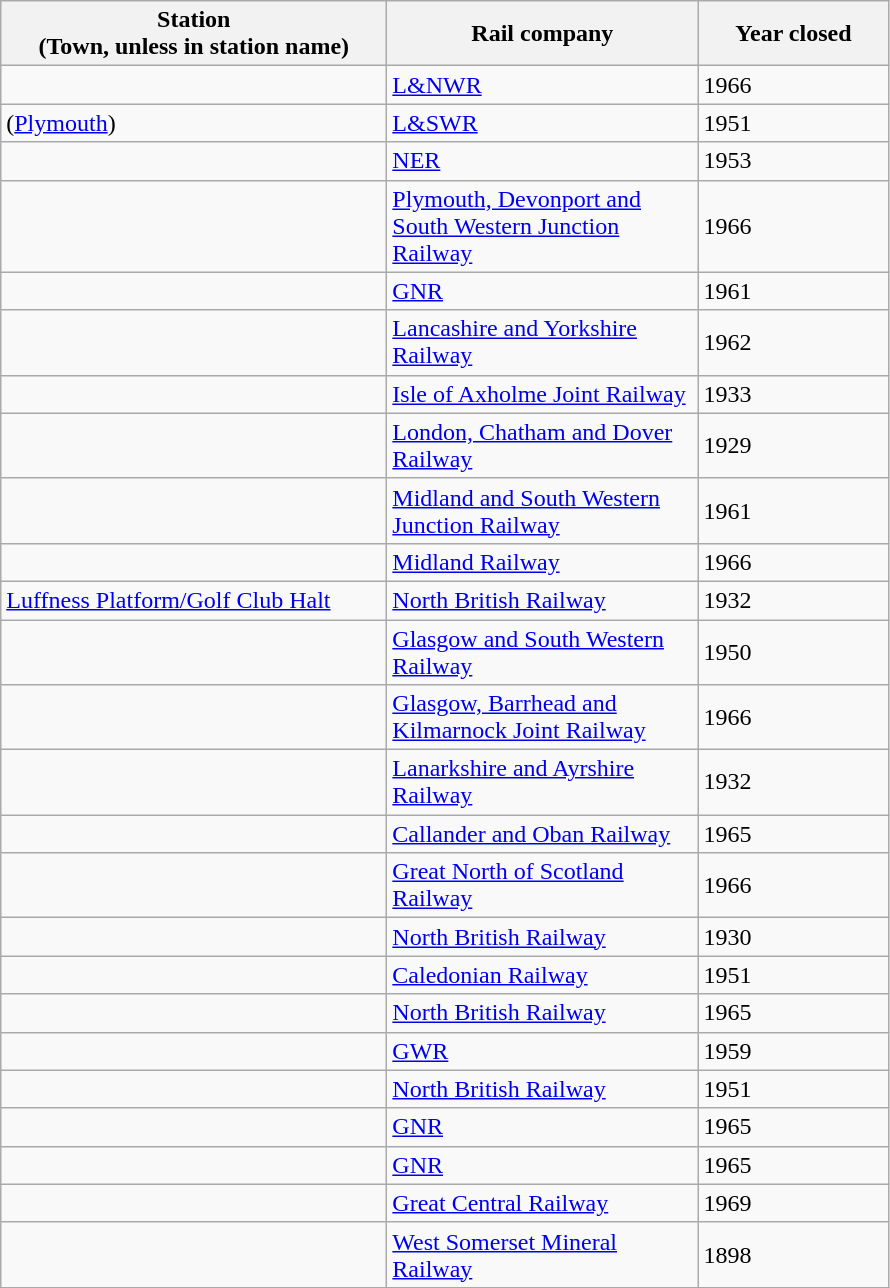<table class="wikitable sortable">
<tr>
<th style="width:250px">Station<br>(Town, unless in station name)</th>
<th style="width:200px">Rail company</th>
<th style="width:120px">Year closed</th>
</tr>
<tr>
<td></td>
<td><a href='#'>L&NWR</a></td>
<td>1966</td>
</tr>
<tr>
<td> (<a href='#'>Plymouth</a>)</td>
<td><a href='#'>L&SWR</a></td>
<td>1951</td>
</tr>
<tr>
<td></td>
<td><a href='#'>NER</a></td>
<td>1953</td>
</tr>
<tr>
<td></td>
<td><a href='#'>Plymouth, Devonport and South Western Junction Railway</a></td>
<td>1966</td>
</tr>
<tr>
<td></td>
<td><a href='#'>GNR</a></td>
<td>1961</td>
</tr>
<tr>
<td></td>
<td><a href='#'>Lancashire and Yorkshire Railway</a></td>
<td>1962</td>
</tr>
<tr>
<td></td>
<td><a href='#'>Isle of Axholme Joint Railway</a></td>
<td>1933</td>
</tr>
<tr>
<td></td>
<td><a href='#'>London, Chatham and Dover Railway</a></td>
<td>1929</td>
</tr>
<tr>
<td></td>
<td><a href='#'>Midland and South Western Junction Railway</a></td>
<td>1961</td>
</tr>
<tr>
<td></td>
<td><a href='#'>Midland Railway</a></td>
<td>1966</td>
</tr>
<tr>
<td><a href='#'>Luffness Platform/Golf Club Halt</a></td>
<td><a href='#'>North British Railway</a></td>
<td>1932</td>
</tr>
<tr>
<td></td>
<td><a href='#'>Glasgow and South Western Railway</a></td>
<td>1950</td>
</tr>
<tr>
<td></td>
<td><a href='#'>Glasgow, Barrhead and Kilmarnock Joint Railway</a></td>
<td>1966</td>
</tr>
<tr>
<td></td>
<td><a href='#'>Lanarkshire and Ayrshire Railway</a></td>
<td>1932</td>
</tr>
<tr>
<td></td>
<td><a href='#'>Callander and Oban Railway</a></td>
<td>1965</td>
</tr>
<tr>
<td></td>
<td><a href='#'>Great North of Scotland Railway</a></td>
<td>1966</td>
</tr>
<tr>
<td></td>
<td><a href='#'>North British Railway</a></td>
<td>1930</td>
</tr>
<tr>
<td></td>
<td><a href='#'>Caledonian Railway</a></td>
<td>1951</td>
</tr>
<tr>
<td></td>
<td><a href='#'>North British Railway</a></td>
<td>1965</td>
</tr>
<tr>
<td></td>
<td><a href='#'>GWR</a></td>
<td>1959</td>
</tr>
<tr>
<td></td>
<td><a href='#'>North British Railway</a></td>
<td>1951</td>
</tr>
<tr>
<td></td>
<td><a href='#'>GNR</a></td>
<td>1965</td>
</tr>
<tr>
<td></td>
<td><a href='#'>GNR</a></td>
<td>1965</td>
</tr>
<tr>
<td></td>
<td><a href='#'>Great Central Railway</a></td>
<td>1969</td>
</tr>
<tr>
<td></td>
<td><a href='#'>West Somerset Mineral Railway</a></td>
<td>1898</td>
</tr>
<tr>
</tr>
</table>
